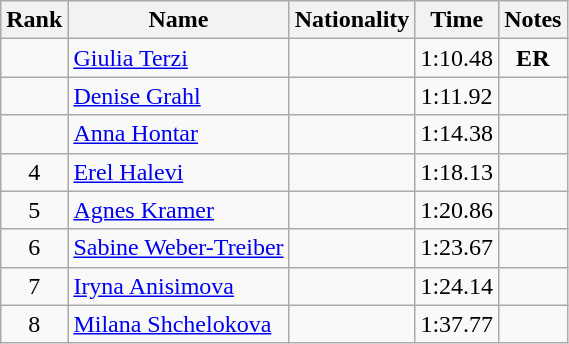<table class="wikitable sortable" style="text-align:center">
<tr>
<th>Rank</th>
<th>Name</th>
<th>Nationality</th>
<th>Time</th>
<th>Notes</th>
</tr>
<tr>
<td></td>
<td align=left><a href='#'>Giulia Terzi</a></td>
<td align=left></td>
<td>1:10.48</td>
<td><strong>ER</strong></td>
</tr>
<tr>
<td></td>
<td align=left><a href='#'>Denise Grahl</a></td>
<td align=left></td>
<td>1:11.92</td>
<td></td>
</tr>
<tr>
<td></td>
<td align=left><a href='#'>Anna Hontar</a></td>
<td align=left></td>
<td>1:14.38</td>
<td></td>
</tr>
<tr>
<td>4</td>
<td align=left><a href='#'>Erel Halevi</a></td>
<td align=left></td>
<td>1:18.13</td>
<td></td>
</tr>
<tr>
<td>5</td>
<td align=left><a href='#'>Agnes Kramer</a></td>
<td align=left></td>
<td>1:20.86</td>
<td></td>
</tr>
<tr>
<td>6</td>
<td align=left><a href='#'>Sabine Weber-Treiber</a></td>
<td align=left></td>
<td>1:23.67</td>
<td></td>
</tr>
<tr>
<td>7</td>
<td align=left><a href='#'>Iryna Anisimova</a></td>
<td align=left></td>
<td>1:24.14</td>
<td></td>
</tr>
<tr>
<td>8</td>
<td align=left><a href='#'>Milana Shchelokova</a></td>
<td align=left></td>
<td>1:37.77</td>
<td></td>
</tr>
</table>
